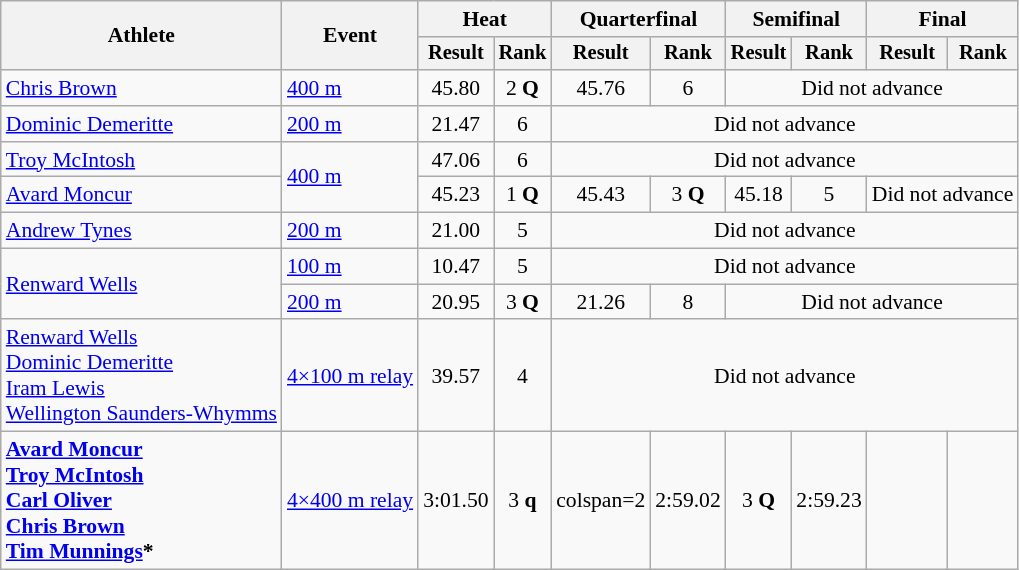<table class="wikitable" style="font-size:90%">
<tr>
<th rowspan="2">Athlete</th>
<th rowspan="2">Event</th>
<th colspan="2">Heat</th>
<th colspan="2">Quarterfinal</th>
<th colspan="2">Semifinal</th>
<th colspan="2">Final</th>
</tr>
<tr style="font-size:95%">
<th>Result</th>
<th>Rank</th>
<th>Result</th>
<th>Rank</th>
<th>Result</th>
<th>Rank</th>
<th>Result</th>
<th>Rank</th>
</tr>
<tr align=center>
<td align=left><a href='#'>Chris Brown</a></td>
<td align=left><a href='#'>400 m</a></td>
<td>45.80</td>
<td>2 <strong>Q</strong></td>
<td>45.76</td>
<td>6</td>
<td colspan=6>Did not advance</td>
</tr>
<tr align=center>
<td align=left><a href='#'>Dominic Demeritte</a></td>
<td align=left><a href='#'>200 m</a></td>
<td>21.47</td>
<td>6</td>
<td colspan=6>Did not advance</td>
</tr>
<tr align=center>
<td align=left><a href='#'>Troy McIntosh</a></td>
<td align=left rowspan=2><a href='#'>400 m</a></td>
<td>47.06</td>
<td>6</td>
<td colspan=6>Did not advance</td>
</tr>
<tr align=center>
<td align=left><a href='#'>Avard Moncur</a></td>
<td>45.23</td>
<td>1 <strong>Q</strong></td>
<td>45.43</td>
<td>3 <strong>Q</strong></td>
<td>45.18</td>
<td>5</td>
<td colspan=2>Did not advance</td>
</tr>
<tr align=center>
<td align=left><a href='#'>Andrew Tynes</a></td>
<td align=left><a href='#'>200 m</a></td>
<td>21.00</td>
<td>5</td>
<td colspan=6>Did not advance</td>
</tr>
<tr align=center>
<td align=left rowspan=2><a href='#'>Renward Wells</a></td>
<td align=left><a href='#'>100 m</a></td>
<td>10.47</td>
<td>5</td>
<td colspan=6>Did not advance</td>
</tr>
<tr align=center>
<td align=left><a href='#'>200 m</a></td>
<td>20.95</td>
<td>3 <strong>Q</strong></td>
<td>21.26</td>
<td>8</td>
<td colspan=4>Did not advance</td>
</tr>
<tr align=center>
<td align=left><a href='#'>Renward Wells</a><br><a href='#'>Dominic Demeritte</a><br><a href='#'>Iram Lewis</a><br><a href='#'>Wellington Saunders-Whymms</a></td>
<td align=left><a href='#'>4×100 m relay</a></td>
<td>39.57</td>
<td>4</td>
<td colspan=6>Did not advance</td>
</tr>
<tr align=center>
<td align=left><strong><a href='#'>Avard Moncur</a><br><a href='#'>Troy McIntosh</a><br><a href='#'>Carl Oliver</a><br><a href='#'>Chris Brown</a><br><a href='#'>Tim Munnings</a>*</strong></td>
<td align=left><a href='#'>4×400 m relay</a></td>
<td>3:01.50</td>
<td>3 <strong>q</strong></td>
<td>colspan=2 </td>
<td>2:59.02</td>
<td>3 <strong>Q</strong></td>
<td>2:59.23</td>
<td></td>
</tr>
</table>
